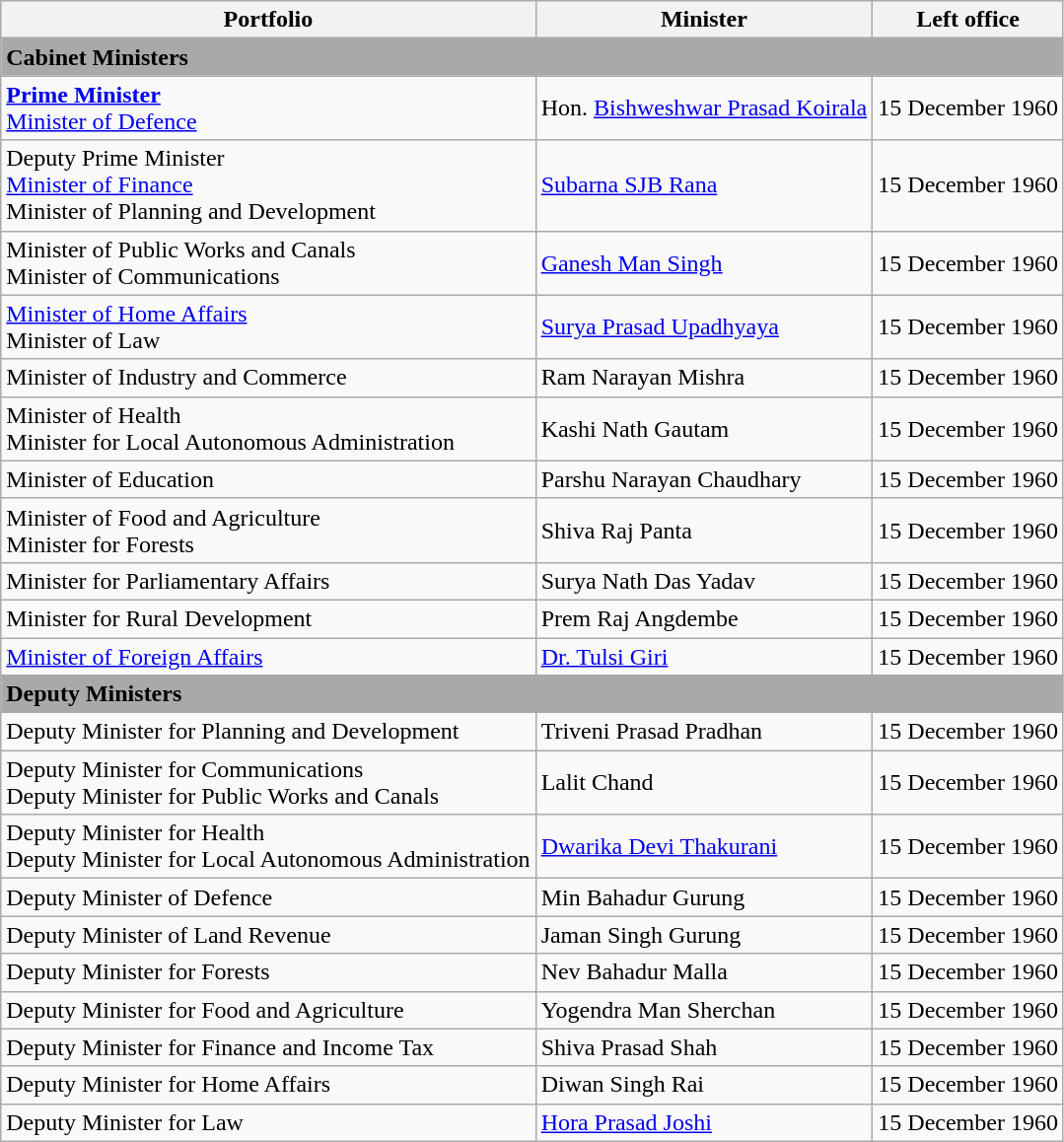<table class="wikitable">
<tr>
<th>Portfolio</th>
<th>Minister</th>
<th>Left office</th>
</tr>
<tr>
<td colspan="3" bgcolor="darkgray"><strong>Cabinet Ministers</strong></td>
</tr>
<tr>
<td><strong><a href='#'>Prime Minister</a></strong><br><a href='#'>Minister of Defence</a></td>
<td>Hon. <a href='#'>Bishweshwar Prasad Koirala</a></td>
<td>15 December 1960</td>
</tr>
<tr>
<td>Deputy Prime Minister<br><a href='#'>Minister of Finance</a><br>Minister of Planning and Development</td>
<td><a href='#'>Subarna SJB Rana</a></td>
<td>15 December 1960</td>
</tr>
<tr>
<td>Minister of Public Works and Canals<br>Minister of Communications</td>
<td><a href='#'>Ganesh Man Singh</a></td>
<td>15 December 1960</td>
</tr>
<tr>
<td><a href='#'>Minister of Home Affairs</a><br>Minister of Law</td>
<td><a href='#'>Surya Prasad Upadhyaya</a></td>
<td>15 December 1960</td>
</tr>
<tr>
<td>Minister of Industry and Commerce</td>
<td>Ram Narayan Mishra</td>
<td>15 December 1960</td>
</tr>
<tr>
<td>Minister of Health<br>Minister for Local Autonomous Administration</td>
<td>Kashi Nath Gautam</td>
<td>15 December 1960</td>
</tr>
<tr>
<td>Minister of Education</td>
<td>Parshu Narayan Chaudhary</td>
<td>15 December 1960</td>
</tr>
<tr>
<td>Minister of Food and Agriculture<br>Minister for Forests</td>
<td>Shiva Raj Panta</td>
<td>15 December 1960</td>
</tr>
<tr>
<td>Minister for Parliamentary Affairs</td>
<td>Surya Nath Das Yadav</td>
<td>15 December 1960</td>
</tr>
<tr>
<td>Minister for Rural Development</td>
<td>Prem Raj Angdembe</td>
<td>15 December 1960</td>
</tr>
<tr>
<td><a href='#'>Minister of Foreign Affairs</a></td>
<td><a href='#'>Dr. Tulsi Giri</a></td>
<td>15 December 1960</td>
</tr>
<tr>
<td colspan="3" bgcolor="darkgray"><strong>Deputy Ministers</strong></td>
</tr>
<tr>
<td>Deputy Minister for Planning and Development</td>
<td>Triveni Prasad Pradhan</td>
<td>15 December 1960</td>
</tr>
<tr>
<td>Deputy Minister for Communications<br>Deputy Minister for Public Works and Canals</td>
<td>Lalit Chand</td>
<td>15 December 1960</td>
</tr>
<tr>
<td>Deputy Minister for Health<br>Deputy Minister for Local Autonomous Administration</td>
<td><a href='#'>Dwarika Devi Thakurani</a></td>
<td>15 December 1960</td>
</tr>
<tr>
<td>Deputy Minister of Defence</td>
<td>Min Bahadur Gurung</td>
<td>15 December 1960</td>
</tr>
<tr>
<td>Deputy Minister of Land Revenue</td>
<td>Jaman Singh Gurung</td>
<td>15 December 1960</td>
</tr>
<tr>
<td>Deputy Minister for Forests</td>
<td>Nev Bahadur Malla</td>
<td>15 December 1960</td>
</tr>
<tr>
<td>Deputy Minister for Food and Agriculture</td>
<td>Yogendra Man Sherchan</td>
<td>15 December 1960</td>
</tr>
<tr>
<td>Deputy Minister for Finance and Income Tax</td>
<td>Shiva Prasad Shah</td>
<td>15 December 1960</td>
</tr>
<tr>
<td>Deputy Minister for Home Affairs</td>
<td>Diwan Singh Rai</td>
<td>15 December 1960</td>
</tr>
<tr>
<td>Deputy Minister for Law</td>
<td><a href='#'>Hora Prasad Joshi</a></td>
<td>15 December 1960</td>
</tr>
</table>
